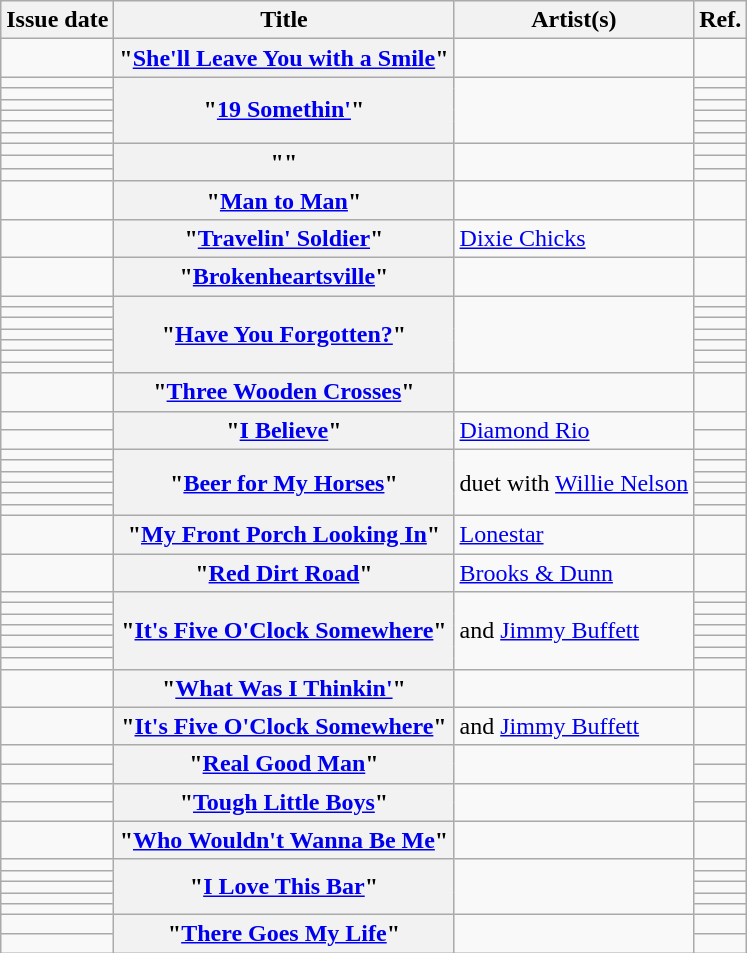<table class="wikitable sortable plainrowheaders">
<tr>
<th scope=col>Issue date</th>
<th scope=col>Title</th>
<th scope=col>Artist(s)</th>
<th scope=col class=unsortable>Ref.</th>
</tr>
<tr>
<td></td>
<th scope="row">"<a href='#'>She'll Leave You with a Smile</a>"</th>
<td></td>
<td align=center></td>
</tr>
<tr>
<td></td>
<th scope="row" rowspan=6>"<a href='#'>19 Somethin'</a>"</th>
<td rowspan=6></td>
<td align=center></td>
</tr>
<tr>
<td></td>
<td align=center></td>
</tr>
<tr>
<td></td>
<td align=center></td>
</tr>
<tr>
<td></td>
<td align=center></td>
</tr>
<tr>
<td></td>
<td align=center></td>
</tr>
<tr>
<td></td>
<td align=center></td>
</tr>
<tr>
<td></td>
<th scope="row" rowspan=3>""</th>
<td rowspan=3></td>
<td align=center></td>
</tr>
<tr>
<td></td>
<td align=center></td>
</tr>
<tr>
<td></td>
<td align=center></td>
</tr>
<tr>
<td></td>
<th scope="row">"<a href='#'>Man to Man</a>"</th>
<td></td>
<td align=center></td>
</tr>
<tr>
<td></td>
<th scope="row">"<a href='#'>Travelin' Soldier</a>"</th>
<td><a href='#'>Dixie Chicks</a></td>
<td align=center></td>
</tr>
<tr>
<td></td>
<th scope="row">"<a href='#'>Brokenheartsville</a>"</th>
<td></td>
<td align=center></td>
</tr>
<tr>
<td></td>
<th scope="row" rowspan=7>"<a href='#'>Have You Forgotten?</a>"</th>
<td rowspan=7></td>
<td align=center></td>
</tr>
<tr>
<td></td>
<td align=center></td>
</tr>
<tr>
<td></td>
<td align=center></td>
</tr>
<tr>
<td></td>
<td align=center></td>
</tr>
<tr>
<td></td>
<td align=center></td>
</tr>
<tr>
<td></td>
<td align=center></td>
</tr>
<tr>
<td></td>
<td align=center></td>
</tr>
<tr>
<td></td>
<th scope="row">"<a href='#'>Three Wooden Crosses</a>"</th>
<td></td>
<td align=center></td>
</tr>
<tr>
<td></td>
<th scope="row" rowspan=2>"<a href='#'>I Believe</a>"</th>
<td rowspan=2><a href='#'>Diamond Rio</a></td>
<td align=center></td>
</tr>
<tr>
<td></td>
<td align=center></td>
</tr>
<tr>
<td></td>
<th scope="row" rowspan=6>"<a href='#'>Beer for My Horses</a>"</th>
<td rowspan=6> duet with <a href='#'>Willie Nelson</a></td>
<td align=center></td>
</tr>
<tr>
<td></td>
<td align=center></td>
</tr>
<tr>
<td></td>
<td align=center></td>
</tr>
<tr>
<td></td>
<td align=center></td>
</tr>
<tr>
<td></td>
<td align=center></td>
</tr>
<tr>
<td></td>
<td align=center></td>
</tr>
<tr>
<td></td>
<th scope="row">"<a href='#'>My Front Porch Looking In</a>"</th>
<td><a href='#'>Lonestar</a></td>
<td align=center></td>
</tr>
<tr>
<td></td>
<th scope="row">"<a href='#'>Red Dirt Road</a>"</th>
<td><a href='#'>Brooks & Dunn</a></td>
<td align=center></td>
</tr>
<tr>
<td></td>
<th scope="row" rowspan=7>"<a href='#'>It's Five O'Clock Somewhere</a>"</th>
<td rowspan=7> and <a href='#'>Jimmy Buffett</a></td>
<td align=center></td>
</tr>
<tr>
<td></td>
<td align=center></td>
</tr>
<tr>
<td></td>
<td align=center></td>
</tr>
<tr>
<td></td>
<td align=center></td>
</tr>
<tr>
<td></td>
<td align=center></td>
</tr>
<tr>
<td></td>
<td align=center></td>
</tr>
<tr>
<td></td>
<td align=center></td>
</tr>
<tr>
<td></td>
<th scope="row">"<a href='#'>What Was I Thinkin'</a>"</th>
<td></td>
<td align=center></td>
</tr>
<tr>
<td></td>
<th scope="row">"<a href='#'>It's Five O'Clock Somewhere</a>"</th>
<td> and <a href='#'>Jimmy Buffett</a></td>
<td align=center></td>
</tr>
<tr>
<td></td>
<th scope="row" rowspan=2>"<a href='#'>Real Good Man</a>"</th>
<td rowspan=2></td>
<td align=center></td>
</tr>
<tr>
<td></td>
<td align=center></td>
</tr>
<tr>
<td></td>
<th scope="row" rowspan=2>"<a href='#'>Tough Little Boys</a>"</th>
<td rowspan=2></td>
<td align=center></td>
</tr>
<tr>
<td></td>
<td align=center></td>
</tr>
<tr>
<td></td>
<th scope="row">"<a href='#'>Who Wouldn't Wanna Be Me</a>"</th>
<td></td>
<td align=center></td>
</tr>
<tr>
<td></td>
<th scope="row" rowspan=5>"<a href='#'>I Love This Bar</a>"</th>
<td rowspan=5></td>
<td align=center></td>
</tr>
<tr>
<td></td>
<td align=center></td>
</tr>
<tr>
<td></td>
<td align=center></td>
</tr>
<tr>
<td></td>
<td align=center></td>
</tr>
<tr>
<td></td>
<td align=center></td>
</tr>
<tr>
<td></td>
<th scope="row" rowspan=2>"<a href='#'>There Goes My Life</a>"</th>
<td rowspan=2></td>
<td align=center></td>
</tr>
<tr>
<td></td>
<td align=center></td>
</tr>
</table>
